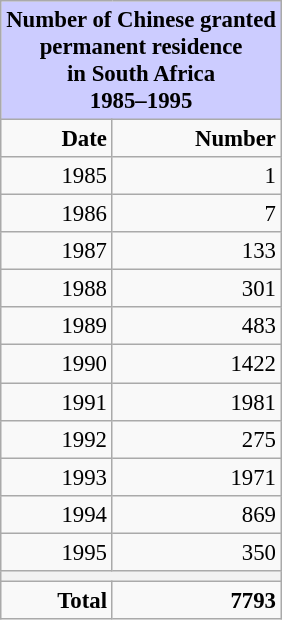<table class="wikitable"  style="float:right; margin:0 0 1.0em 1.0em; text-align:right; font-size:95%;">
<tr>
<th colspan="5" style="background:#ccf;">Number of Chinese granted <br>permanent residence <br>in South Africa<br> 1985–1995<br></tr></th>
<td><strong>Date</strong></td>
<td><strong>Number</strong></td>
</tr>
<tr>
<td>1985</td>
<td>1</td>
</tr>
<tr>
<td>1986</td>
<td>7</td>
</tr>
<tr>
<td>1987</td>
<td>133</td>
</tr>
<tr>
<td>1988</td>
<td>301</td>
</tr>
<tr>
<td>1989</td>
<td>483</td>
</tr>
<tr>
<td>1990</td>
<td>1422</td>
</tr>
<tr>
<td>1991</td>
<td>1981</td>
</tr>
<tr>
<td>1992</td>
<td>275</td>
</tr>
<tr>
<td>1993</td>
<td>1971</td>
</tr>
<tr>
<td>1994</td>
<td>869</td>
</tr>
<tr>
<td>1995</td>
<td>350</td>
</tr>
<tr>
<th scope="row" colspan="5" style="color:#900;"></th>
</tr>
<tr>
<td><strong>Total</strong></td>
<td><strong>7793</strong></td>
</tr>
</table>
